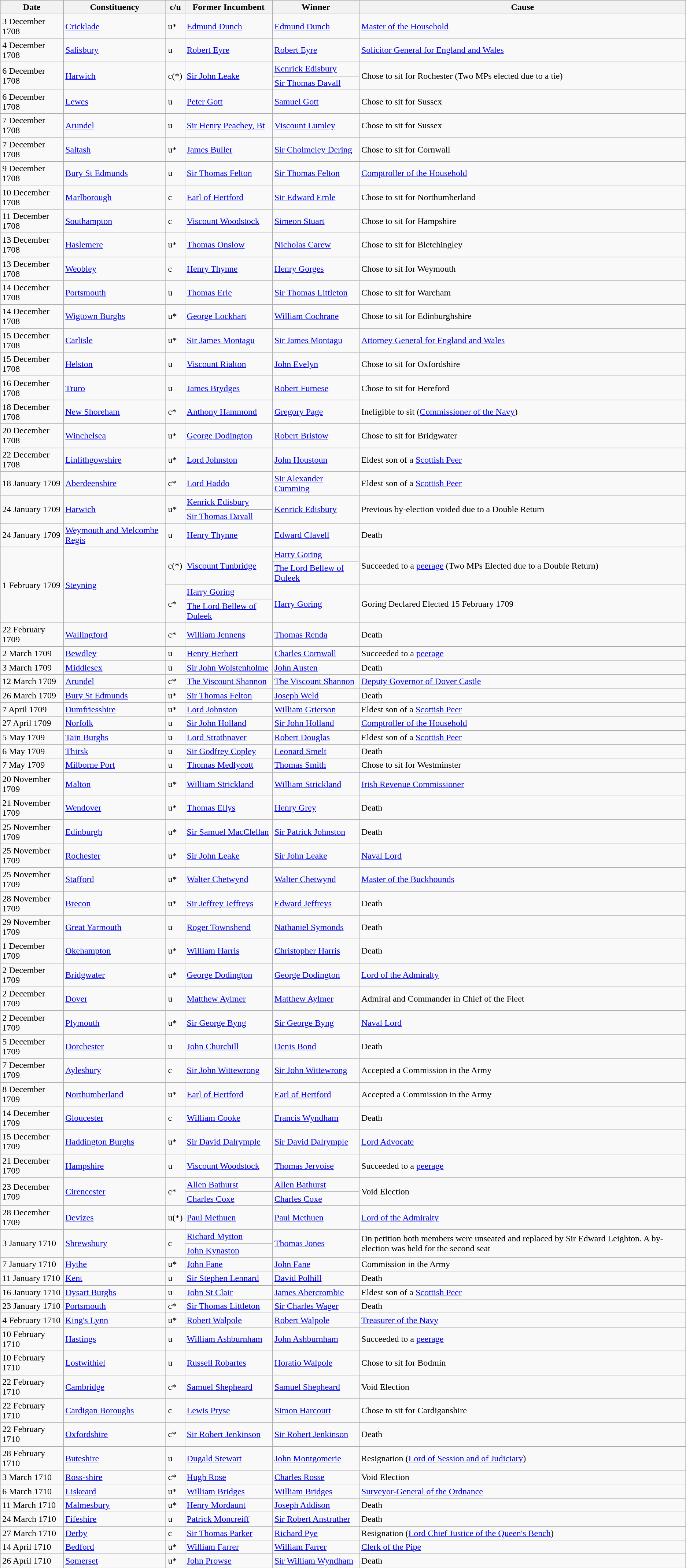<table class="wikitable">
<tr>
<th>Date</th>
<th>Constituency</th>
<th>c/u</th>
<th>Former Incumbent</th>
<th>Winner</th>
<th>Cause</th>
</tr>
<tr>
<td>3 December 1708</td>
<td><a href='#'>Cricklade</a></td>
<td>u*</td>
<td><a href='#'>Edmund Dunch</a></td>
<td><a href='#'>Edmund Dunch</a></td>
<td><a href='#'>Master of the Household</a></td>
</tr>
<tr>
<td>4 December 1708</td>
<td><a href='#'>Salisbury</a></td>
<td>u</td>
<td><a href='#'>Robert Eyre</a></td>
<td><a href='#'>Robert Eyre</a></td>
<td><a href='#'>Solicitor General for England and Wales</a></td>
</tr>
<tr>
<td rowspan=2>6 December 1708</td>
<td rowspan=2><a href='#'>Harwich</a></td>
<td rowspan=2>c(*)</td>
<td rowspan=2><a href='#'>Sir John Leake</a></td>
<td><a href='#'>Kenrick Edisbury</a></td>
<td rowspan=2>Chose to sit for Rochester (Two MPs elected due to a tie)</td>
</tr>
<tr>
<td><a href='#'>Sir Thomas Davall</a></td>
</tr>
<tr>
<td>6 December 1708</td>
<td><a href='#'>Lewes</a></td>
<td>u</td>
<td><a href='#'>Peter Gott</a></td>
<td><a href='#'>Samuel Gott</a></td>
<td>Chose to sit for Sussex</td>
</tr>
<tr>
<td>7 December 1708</td>
<td><a href='#'>Arundel</a></td>
<td>u</td>
<td><a href='#'>Sir Henry Peachey, Bt</a></td>
<td><a href='#'>Viscount Lumley</a></td>
<td>Chose to sit for Sussex</td>
</tr>
<tr>
<td>7 December 1708</td>
<td><a href='#'>Saltash</a></td>
<td>u*</td>
<td><a href='#'>James Buller</a></td>
<td><a href='#'>Sir Cholmeley Dering</a></td>
<td>Chose to sit for Cornwall</td>
</tr>
<tr>
<td>9 December 1708</td>
<td><a href='#'>Bury St Edmunds</a></td>
<td>u</td>
<td><a href='#'>Sir Thomas Felton</a></td>
<td><a href='#'>Sir Thomas Felton</a></td>
<td><a href='#'>Comptroller of the Household</a></td>
</tr>
<tr>
<td>10 December 1708</td>
<td><a href='#'>Marlborough</a></td>
<td>c</td>
<td><a href='#'>Earl of Hertford</a></td>
<td><a href='#'>Sir Edward Ernle</a></td>
<td>Chose to sit for Northumberland</td>
</tr>
<tr>
<td>11 December 1708</td>
<td><a href='#'>Southampton</a></td>
<td>c</td>
<td><a href='#'>Viscount Woodstock</a></td>
<td><a href='#'>Simeon Stuart</a></td>
<td>Chose to sit for Hampshire</td>
</tr>
<tr>
<td>13 December 1708</td>
<td><a href='#'>Haslemere</a></td>
<td>u*</td>
<td><a href='#'>Thomas Onslow</a></td>
<td><a href='#'>Nicholas Carew</a></td>
<td>Chose to sit for Bletchingley</td>
</tr>
<tr>
<td>13 December 1708</td>
<td><a href='#'>Weobley</a></td>
<td>c</td>
<td><a href='#'>Henry Thynne</a></td>
<td><a href='#'>Henry Gorges</a></td>
<td>Chose to sit for Weymouth</td>
</tr>
<tr>
<td>14 December 1708</td>
<td><a href='#'>Portsmouth</a></td>
<td>u</td>
<td><a href='#'>Thomas Erle</a></td>
<td><a href='#'>Sir Thomas Littleton</a></td>
<td>Chose to sit for Wareham</td>
</tr>
<tr>
<td>14 December 1708</td>
<td><a href='#'>Wigtown Burghs</a></td>
<td>u*</td>
<td><a href='#'>George Lockhart</a></td>
<td><a href='#'>William Cochrane</a></td>
<td>Chose to sit for Edinburghshire</td>
</tr>
<tr>
<td>15 December 1708</td>
<td><a href='#'>Carlisle</a></td>
<td>u*</td>
<td><a href='#'>Sir James Montagu</a></td>
<td><a href='#'>Sir James Montagu</a></td>
<td><a href='#'>Attorney General for England and Wales</a></td>
</tr>
<tr>
<td>15 December 1708</td>
<td><a href='#'>Helston</a></td>
<td>u</td>
<td><a href='#'>Viscount Rialton</a></td>
<td><a href='#'>John Evelyn</a></td>
<td>Chose to sit for Oxfordshire</td>
</tr>
<tr>
<td>16 December 1708</td>
<td><a href='#'>Truro</a></td>
<td>u</td>
<td><a href='#'>James Brydges</a></td>
<td><a href='#'>Robert Furnese</a></td>
<td>Chose to sit for Hereford</td>
</tr>
<tr>
<td>18 December 1708</td>
<td><a href='#'>New Shoreham</a></td>
<td>c*</td>
<td><a href='#'>Anthony Hammond</a></td>
<td><a href='#'>Gregory Page</a></td>
<td>Ineligible to sit (<a href='#'>Commissioner of the Navy</a>)</td>
</tr>
<tr>
<td>20 December 1708</td>
<td><a href='#'>Winchelsea</a></td>
<td>u*</td>
<td><a href='#'>George Dodington</a></td>
<td><a href='#'>Robert Bristow</a></td>
<td>Chose to sit for Bridgwater</td>
</tr>
<tr>
<td>22 December 1708</td>
<td><a href='#'>Linlithgowshire</a></td>
<td>u*</td>
<td><a href='#'>Lord Johnston</a></td>
<td><a href='#'>John Houstoun</a></td>
<td>Eldest son of a <a href='#'>Scottish Peer</a></td>
</tr>
<tr>
<td>18 January 1709</td>
<td><a href='#'>Aberdeenshire</a></td>
<td>c*</td>
<td><a href='#'>Lord Haddo</a></td>
<td><a href='#'>Sir Alexander Cumming</a></td>
<td>Eldest son of a <a href='#'>Scottish Peer</a></td>
</tr>
<tr>
<td rowspan=2>24 January 1709</td>
<td rowspan=2><a href='#'>Harwich</a></td>
<td rowspan=2>u*</td>
<td><a href='#'>Kenrick Edisbury</a></td>
<td rowspan=2><a href='#'>Kenrick Edisbury</a></td>
<td rowspan=2>Previous by-election voided due to a Double Return</td>
</tr>
<tr>
<td><a href='#'>Sir Thomas Davall</a></td>
</tr>
<tr>
<td>24 January 1709</td>
<td><a href='#'>Weymouth and Melcombe Regis</a></td>
<td>u</td>
<td><a href='#'>Henry Thynne</a></td>
<td><a href='#'>Edward Clavell</a></td>
<td>Death</td>
</tr>
<tr>
<td rowspan=4>1 February 1709</td>
<td rowspan=4><a href='#'>Steyning</a></td>
<td rowspan=2>c(*)</td>
<td rowspan=2><a href='#'>Viscount Tunbridge</a></td>
<td><a href='#'>Harry Goring</a></td>
<td rowspan=2>Succeeded to a <a href='#'>peerage</a> (Two MPs Elected due to a Double Return)</td>
</tr>
<tr>
<td><a href='#'>The Lord Bellew of Duleek</a></td>
</tr>
<tr>
<td rowspan=2>c*</td>
<td><a href='#'>Harry Goring</a></td>
<td rowspan=2><a href='#'>Harry Goring</a></td>
<td rowspan=2>Goring Declared Elected 15 February 1709</td>
</tr>
<tr>
<td><a href='#'>The Lord Bellew of Duleek</a></td>
</tr>
<tr>
<td>22 February 1709</td>
<td><a href='#'>Wallingford</a></td>
<td>c*</td>
<td><a href='#'>William Jennens</a></td>
<td><a href='#'>Thomas Renda</a></td>
<td>Death</td>
</tr>
<tr>
<td>2 March 1709</td>
<td><a href='#'>Bewdley</a></td>
<td>u</td>
<td><a href='#'>Henry Herbert</a></td>
<td><a href='#'>Charles Cornwall</a></td>
<td>Succeeded to a <a href='#'>peerage</a></td>
</tr>
<tr>
<td>3 March 1709</td>
<td><a href='#'>Middlesex</a></td>
<td>u</td>
<td><a href='#'>Sir John Wolstenholme</a></td>
<td><a href='#'>John Austen</a></td>
<td>Death</td>
</tr>
<tr>
<td>12 March 1709</td>
<td><a href='#'>Arundel</a></td>
<td>c*</td>
<td><a href='#'>The Viscount Shannon</a></td>
<td><a href='#'>The Viscount Shannon</a></td>
<td><a href='#'>Deputy Governor of Dover Castle</a></td>
</tr>
<tr>
<td>26 March 1709</td>
<td><a href='#'>Bury St Edmunds</a></td>
<td>u*</td>
<td><a href='#'>Sir Thomas Felton</a></td>
<td><a href='#'>Joseph Weld</a></td>
<td>Death</td>
</tr>
<tr>
<td>7 April 1709</td>
<td><a href='#'>Dumfriesshire</a></td>
<td>u*</td>
<td><a href='#'>Lord Johnston</a></td>
<td><a href='#'>William Grierson</a></td>
<td>Eldest son of a <a href='#'>Scottish Peer</a></td>
</tr>
<tr>
<td>27 April 1709</td>
<td><a href='#'>Norfolk</a></td>
<td>u</td>
<td><a href='#'>Sir John Holland</a></td>
<td><a href='#'>Sir John Holland</a></td>
<td><a href='#'>Comptroller of the Household</a></td>
</tr>
<tr>
<td>5 May 1709</td>
<td><a href='#'>Tain Burghs</a></td>
<td>u</td>
<td><a href='#'>Lord Strathnaver</a></td>
<td><a href='#'>Robert Douglas</a></td>
<td>Eldest son of a <a href='#'>Scottish Peer</a></td>
</tr>
<tr>
<td>6 May 1709</td>
<td><a href='#'>Thirsk</a></td>
<td>u</td>
<td><a href='#'>Sir Godfrey Copley</a></td>
<td><a href='#'>Leonard Smelt</a></td>
<td>Death</td>
</tr>
<tr>
<td>7 May 1709</td>
<td><a href='#'>Milborne Port</a></td>
<td>u</td>
<td><a href='#'>Thomas Medlycott</a></td>
<td><a href='#'>Thomas Smith</a></td>
<td>Chose to sit for Westminster</td>
</tr>
<tr>
<td>20 November 1709</td>
<td><a href='#'>Malton</a></td>
<td>u*</td>
<td><a href='#'>William Strickland</a></td>
<td><a href='#'>William Strickland</a></td>
<td><a href='#'>Irish Revenue Commissioner</a></td>
</tr>
<tr>
<td>21 November 1709</td>
<td><a href='#'>Wendover</a></td>
<td>u*</td>
<td><a href='#'>Thomas Ellys</a></td>
<td><a href='#'>Henry Grey</a></td>
<td>Death</td>
</tr>
<tr>
<td>25 November 1709</td>
<td><a href='#'>Edinburgh</a></td>
<td>u*</td>
<td><a href='#'>Sir Samuel MacClellan</a></td>
<td><a href='#'>Sir Patrick Johnston</a></td>
<td>Death</td>
</tr>
<tr>
<td>25 November 1709</td>
<td><a href='#'>Rochester</a></td>
<td>u*</td>
<td><a href='#'>Sir John Leake</a></td>
<td><a href='#'>Sir John Leake</a></td>
<td><a href='#'>Naval Lord</a></td>
</tr>
<tr>
<td>25 November 1709</td>
<td><a href='#'>Stafford</a></td>
<td>u*</td>
<td><a href='#'>Walter Chetwynd</a></td>
<td><a href='#'>Walter Chetwynd</a></td>
<td><a href='#'>Master of the Buckhounds</a></td>
</tr>
<tr>
<td>28 November 1709</td>
<td><a href='#'>Brecon</a></td>
<td>u*</td>
<td><a href='#'>Sir Jeffrey Jeffreys</a></td>
<td><a href='#'>Edward Jeffreys</a></td>
<td>Death</td>
</tr>
<tr>
<td>29 November 1709</td>
<td><a href='#'>Great Yarmouth</a></td>
<td>u</td>
<td><a href='#'>Roger Townshend</a></td>
<td><a href='#'>Nathaniel Symonds</a></td>
<td>Death</td>
</tr>
<tr>
<td>1 December 1709</td>
<td><a href='#'>Okehampton</a></td>
<td>u*</td>
<td><a href='#'>William Harris</a></td>
<td><a href='#'>Christopher Harris</a></td>
<td>Death</td>
</tr>
<tr>
<td>2 December 1709</td>
<td><a href='#'>Bridgwater</a></td>
<td>u*</td>
<td><a href='#'>George Dodington</a></td>
<td><a href='#'>George Dodington</a></td>
<td><a href='#'>Lord of the Admiralty</a></td>
</tr>
<tr>
<td>2 December 1709</td>
<td><a href='#'>Dover</a></td>
<td>u</td>
<td><a href='#'>Matthew Aylmer</a></td>
<td><a href='#'>Matthew Aylmer</a></td>
<td>Admiral and Commander in Chief of the Fleet</td>
</tr>
<tr>
<td>2 December 1709</td>
<td><a href='#'>Plymouth</a></td>
<td>u*</td>
<td><a href='#'>Sir George Byng</a></td>
<td><a href='#'>Sir George Byng</a></td>
<td><a href='#'>Naval Lord</a></td>
</tr>
<tr>
<td>5 December 1709</td>
<td><a href='#'>Dorchester</a></td>
<td>u</td>
<td><a href='#'>John Churchill</a></td>
<td><a href='#'>Denis Bond</a></td>
<td>Death</td>
</tr>
<tr>
<td>7 December 1709</td>
<td><a href='#'>Aylesbury</a></td>
<td>c</td>
<td><a href='#'>Sir John Wittewrong</a></td>
<td><a href='#'>Sir John Wittewrong</a></td>
<td>Accepted a Commission in the Army</td>
</tr>
<tr>
<td>8 December 1709</td>
<td><a href='#'>Northumberland</a></td>
<td>u*</td>
<td><a href='#'>Earl of Hertford</a></td>
<td><a href='#'>Earl of Hertford</a></td>
<td>Accepted a Commission in the Army</td>
</tr>
<tr>
<td>14 December 1709</td>
<td><a href='#'>Gloucester</a></td>
<td>c</td>
<td><a href='#'>William Cooke</a></td>
<td><a href='#'>Francis Wyndham</a></td>
<td>Death</td>
</tr>
<tr>
<td>15 December 1709</td>
<td><a href='#'>Haddington Burghs</a></td>
<td>u*</td>
<td><a href='#'>Sir David Dalrymple</a></td>
<td><a href='#'>Sir David Dalrymple</a></td>
<td><a href='#'>Lord Advocate</a></td>
</tr>
<tr>
<td>21 December 1709</td>
<td><a href='#'>Hampshire</a></td>
<td>u</td>
<td><a href='#'>Viscount Woodstock</a></td>
<td><a href='#'>Thomas Jervoise</a></td>
<td>Succeeded to a <a href='#'>peerage</a></td>
</tr>
<tr>
<td rowspan=2>23 December 1709</td>
<td rowspan=2><a href='#'>Cirencester</a></td>
<td rowspan=2>c*</td>
<td><a href='#'>Allen Bathurst</a></td>
<td><a href='#'>Allen Bathurst</a></td>
<td rowspan=2>Void Election</td>
</tr>
<tr>
<td><a href='#'>Charles Coxe</a></td>
<td><a href='#'>Charles Coxe</a></td>
</tr>
<tr>
<td>28 December 1709</td>
<td><a href='#'>Devizes</a></td>
<td>u(*)</td>
<td><a href='#'>Paul Methuen</a></td>
<td><a href='#'>Paul Methuen</a></td>
<td><a href='#'>Lord of the Admiralty</a></td>
</tr>
<tr>
<td rowspan=2>3 January 1710</td>
<td rowspan=2><a href='#'>Shrewsbury</a></td>
<td rowspan=2>c</td>
<td><a href='#'>Richard Mytton</a></td>
<td rowspan=2><a href='#'>Thomas Jones</a></td>
<td rowspan=2>On petition both members were unseated and replaced by Sir Edward Leighton. A by-election was held for the second seat</td>
</tr>
<tr>
<td><a href='#'>John Kynaston</a></td>
</tr>
<tr>
<td>7 January 1710</td>
<td><a href='#'>Hythe</a></td>
<td>u*</td>
<td><a href='#'>John Fane</a></td>
<td><a href='#'>John Fane</a></td>
<td>Commission in the Army</td>
</tr>
<tr>
<td>11 January 1710</td>
<td><a href='#'>Kent</a></td>
<td>u</td>
<td><a href='#'>Sir Stephen Lennard</a></td>
<td><a href='#'>David Polhill</a></td>
<td>Death</td>
</tr>
<tr>
<td>16 January 1710</td>
<td><a href='#'>Dysart Burghs</a></td>
<td>u</td>
<td><a href='#'>John St Clair</a></td>
<td><a href='#'>James Abercrombie</a></td>
<td>Eldest son of a <a href='#'>Scottish Peer</a></td>
</tr>
<tr>
<td>23 January 1710</td>
<td><a href='#'>Portsmouth</a></td>
<td>c*</td>
<td><a href='#'>Sir Thomas Littleton</a></td>
<td><a href='#'>Sir Charles Wager</a></td>
<td>Death</td>
</tr>
<tr>
<td>4 February 1710</td>
<td><a href='#'>King's Lynn</a></td>
<td>u*</td>
<td><a href='#'>Robert Walpole</a></td>
<td><a href='#'>Robert Walpole</a></td>
<td><a href='#'>Treasurer of the Navy</a></td>
</tr>
<tr>
<td>10 February 1710</td>
<td><a href='#'>Hastings</a></td>
<td>u</td>
<td><a href='#'>William Ashburnham</a></td>
<td><a href='#'>John Ashburnham</a></td>
<td>Succeeded to a <a href='#'>peerage</a></td>
</tr>
<tr>
<td>10 February 1710</td>
<td><a href='#'>Lostwithiel</a></td>
<td>u</td>
<td><a href='#'>Russell Robartes</a></td>
<td><a href='#'>Horatio Walpole</a></td>
<td>Chose to sit for Bodmin</td>
</tr>
<tr>
<td>22 February 1710</td>
<td><a href='#'>Cambridge</a></td>
<td>c*</td>
<td><a href='#'>Samuel Shepheard</a></td>
<td><a href='#'>Samuel Shepheard</a></td>
<td>Void Election</td>
</tr>
<tr>
<td>22 February 1710</td>
<td><a href='#'>Cardigan Boroughs</a></td>
<td>c</td>
<td><a href='#'>Lewis Pryse</a></td>
<td><a href='#'>Simon Harcourt</a></td>
<td>Chose to sit for Cardiganshire</td>
</tr>
<tr>
<td>22 February 1710</td>
<td><a href='#'>Oxfordshire</a></td>
<td>c*</td>
<td><a href='#'>Sir Robert Jenkinson</a></td>
<td><a href='#'>Sir Robert Jenkinson</a></td>
<td>Death</td>
</tr>
<tr>
<td>28 February 1710</td>
<td><a href='#'>Buteshire</a></td>
<td>u</td>
<td><a href='#'>Dugald Stewart</a></td>
<td><a href='#'>John Montgomerie</a></td>
<td>Resignation (<a href='#'>Lord of Session and of Judiciary</a>)</td>
</tr>
<tr>
<td>3 March 1710</td>
<td><a href='#'>Ross-shire</a></td>
<td>c*</td>
<td><a href='#'>Hugh Rose</a></td>
<td><a href='#'>Charles Rosse</a></td>
<td>Void Election</td>
</tr>
<tr>
<td>6 March 1710</td>
<td><a href='#'>Liskeard</a></td>
<td>u*</td>
<td><a href='#'>William Bridges</a></td>
<td><a href='#'>William Bridges</a></td>
<td><a href='#'>Surveyor-General of the Ordnance</a></td>
</tr>
<tr>
<td>11 March 1710</td>
<td><a href='#'>Malmesbury</a></td>
<td>u*</td>
<td><a href='#'>Henry Mordaunt</a></td>
<td><a href='#'>Joseph Addison</a></td>
<td>Death</td>
</tr>
<tr>
<td>24 March 1710</td>
<td><a href='#'>Fifeshire</a></td>
<td>u</td>
<td><a href='#'>Patrick Moncreiff</a></td>
<td><a href='#'>Sir Robert Anstruther</a></td>
<td>Death</td>
</tr>
<tr>
<td>27 March 1710</td>
<td><a href='#'>Derby</a></td>
<td>c</td>
<td><a href='#'>Sir Thomas Parker</a></td>
<td><a href='#'>Richard Pye</a></td>
<td>Resignation (<a href='#'>Lord Chief Justice of the Queen's Bench</a>)</td>
</tr>
<tr>
<td>14 April 1710</td>
<td><a href='#'>Bedford</a></td>
<td>u*</td>
<td><a href='#'>William Farrer</a></td>
<td><a href='#'>William Farrer</a></td>
<td><a href='#'>Clerk of the Pipe</a></td>
</tr>
<tr>
<td>26 April 1710</td>
<td><a href='#'>Somerset</a></td>
<td>u*</td>
<td><a href='#'>John Prowse</a></td>
<td><a href='#'>Sir William Wyndham</a></td>
<td>Death</td>
</tr>
</table>
